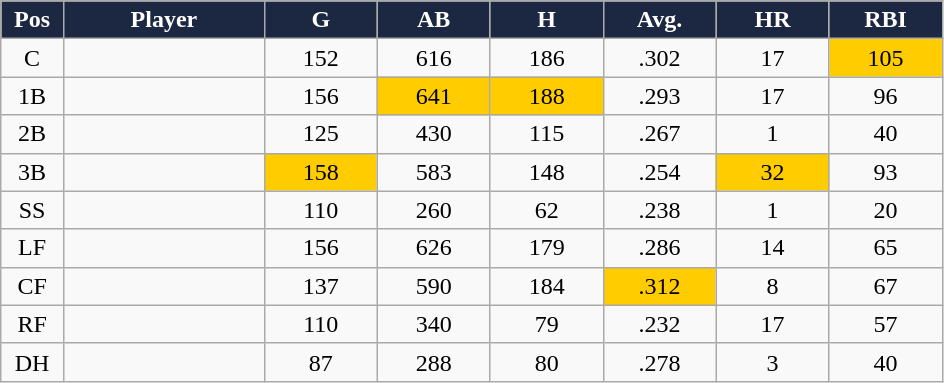<table class="wikitable sortable">
<tr>
<th style="background:#1c2841;color:white;" width="5%">Pos</th>
<th style="background:#1c2841;color:white;" width="16%">Player</th>
<th style="background:#1c2841;color:white;" width="9%">G</th>
<th style="background:#1c2841;color:white;" width="9%">AB</th>
<th style="background:#1c2841;color:white;" width="9%">H</th>
<th style="background:#1c2841;color:white;" width="9%">Avg.</th>
<th style="background:#1c2841;color:white;" width="9%">HR</th>
<th style="background:#1c2841;color:white;" width="9%">RBI</th>
</tr>
<tr align="center">
<td>C</td>
<td></td>
<td>152</td>
<td>616</td>
<td>186</td>
<td>.302</td>
<td>17</td>
<td bgcolor=#ffcc00>105</td>
</tr>
<tr align="center">
<td>1B</td>
<td></td>
<td>156</td>
<td bgcolor=#ffcc00>641</td>
<td bgcolor=#ffcc00>188</td>
<td>.293</td>
<td>17</td>
<td>96</td>
</tr>
<tr align="center">
<td>2B</td>
<td></td>
<td>125</td>
<td>430</td>
<td>115</td>
<td>.267</td>
<td>1</td>
<td>40</td>
</tr>
<tr align="center">
<td>3B</td>
<td></td>
<td bgcolor=#ffcc00>158</td>
<td>583</td>
<td>148</td>
<td>.254</td>
<td bgcolor=#ffcc00>32</td>
<td>93</td>
</tr>
<tr align="center">
<td>SS</td>
<td></td>
<td>110</td>
<td>260</td>
<td>62</td>
<td>.238</td>
<td>1</td>
<td>20</td>
</tr>
<tr align="center">
<td>LF</td>
<td></td>
<td>156</td>
<td>626</td>
<td>179</td>
<td>.286</td>
<td>14</td>
<td>65</td>
</tr>
<tr align="center">
<td>CF</td>
<td></td>
<td>137</td>
<td>590</td>
<td>184</td>
<td bgcolor=#ffcc00>.312</td>
<td>8</td>
<td>67</td>
</tr>
<tr align="center">
<td>RF</td>
<td></td>
<td>110</td>
<td>340</td>
<td>79</td>
<td>.232</td>
<td>17</td>
<td>57</td>
</tr>
<tr align="center">
<td>DH</td>
<td></td>
<td>87</td>
<td>288</td>
<td>80</td>
<td>.278</td>
<td>3</td>
<td>40</td>
</tr>
</table>
